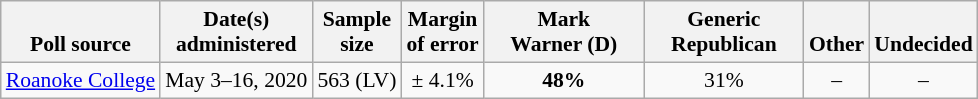<table class="wikitable" style="font-size:90%;text-align:center;">
<tr valign=bottom>
<th>Poll source</th>
<th>Date(s)<br>administered</th>
<th>Sample<br>size</th>
<th>Margin<br>of error</th>
<th style="width:100px;">Mark<br>Warner (D)</th>
<th style="width:100px;">Generic<br>Republican</th>
<th>Other</th>
<th>Undecided</th>
</tr>
<tr>
<td style="text-align:left;"><a href='#'>Roanoke College</a></td>
<td>May 3–16, 2020</td>
<td>563 (LV)</td>
<td>± 4.1%</td>
<td><strong>48%</strong></td>
<td>31%</td>
<td>–</td>
<td>–</td>
</tr>
</table>
